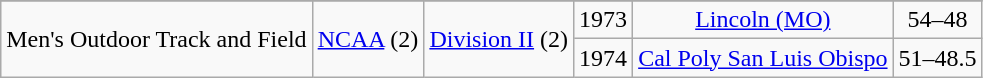<table class="wikitable">
<tr>
</tr>
<tr align="center">
<td rowspan="2">Men's Outdoor Track and Field</td>
<td rowspan="2"><a href='#'>NCAA</a> (2)</td>
<td rowspan="2"><a href='#'>Division II</a> (2)</td>
<td>1973</td>
<td><a href='#'>Lincoln (MO)</a></td>
<td>54–48</td>
</tr>
<tr align="center">
<td>1974</td>
<td><a href='#'>Cal Poly San Luis Obispo</a></td>
<td>51–48.5</td>
</tr>
</table>
